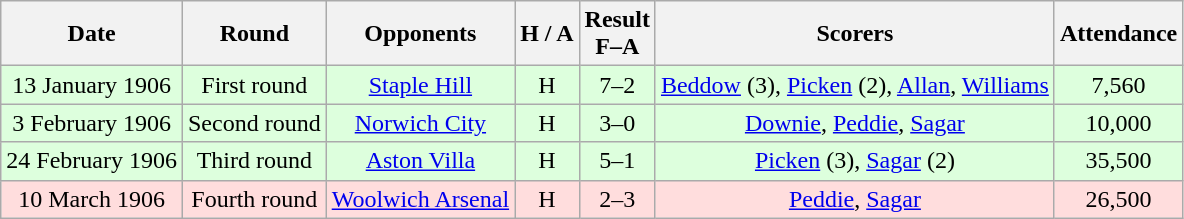<table class="wikitable" style="text-align:center">
<tr>
<th>Date</th>
<th>Round</th>
<th>Opponents</th>
<th>H / A</th>
<th>Result<br>F–A</th>
<th>Scorers</th>
<th>Attendance</th>
</tr>
<tr bgcolor="#ddffdd">
<td>13 January 1906</td>
<td>First round</td>
<td><a href='#'>Staple Hill</a></td>
<td>H</td>
<td>7–2</td>
<td><a href='#'>Beddow</a> (3), <a href='#'>Picken</a> (2), <a href='#'>Allan</a>, <a href='#'>Williams</a></td>
<td>7,560</td>
</tr>
<tr bgcolor="#ddffdd">
<td>3 February 1906</td>
<td>Second round</td>
<td><a href='#'>Norwich City</a></td>
<td>H</td>
<td>3–0</td>
<td><a href='#'>Downie</a>, <a href='#'>Peddie</a>, <a href='#'>Sagar</a></td>
<td>10,000</td>
</tr>
<tr bgcolor="#ddffdd">
<td>24 February 1906</td>
<td>Third round</td>
<td><a href='#'>Aston Villa</a></td>
<td>H</td>
<td>5–1</td>
<td><a href='#'>Picken</a> (3), <a href='#'>Sagar</a> (2)</td>
<td>35,500</td>
</tr>
<tr bgcolor="#ffdddd">
<td>10 March 1906</td>
<td>Fourth round</td>
<td><a href='#'>Woolwich Arsenal</a></td>
<td>H</td>
<td>2–3</td>
<td><a href='#'>Peddie</a>, <a href='#'>Sagar</a></td>
<td>26,500</td>
</tr>
</table>
